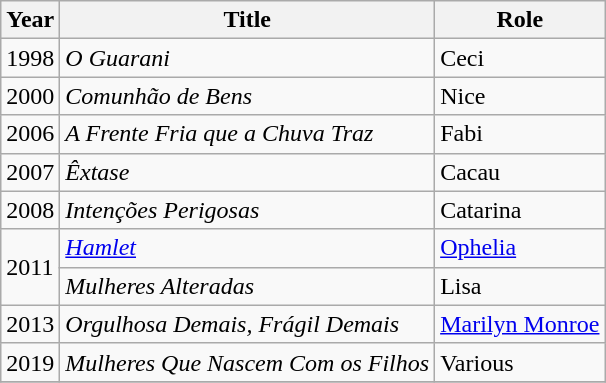<table class="wikitable">
<tr>
<th>Year</th>
<th>Title</th>
<th>Role</th>
</tr>
<tr>
<td>1998</td>
<td><em>O Guarani</em></td>
<td>Ceci</td>
</tr>
<tr>
<td>2000</td>
<td><em>Comunhão de Bens</em></td>
<td>Nice</td>
</tr>
<tr>
<td>2006</td>
<td><em>A Frente Fria que a Chuva Traz</em></td>
<td>Fabi</td>
</tr>
<tr>
<td>2007</td>
<td><em>Êxtase</em></td>
<td>Cacau</td>
</tr>
<tr>
<td>2008</td>
<td><em>Intenções Perigosas</em></td>
<td>Catarina</td>
</tr>
<tr>
<td rowspan="2">2011</td>
<td><em><a href='#'>Hamlet</a></em></td>
<td><a href='#'>Ophelia</a></td>
</tr>
<tr>
<td><em>Mulheres Alteradas</em></td>
<td>Lisa</td>
</tr>
<tr>
<td>2013</td>
<td><em>Orgulhosa Demais, Frágil Demais</em></td>
<td><a href='#'>Marilyn Monroe</a></td>
</tr>
<tr>
<td>2019</td>
<td><em>Mulheres Que Nascem Com os Filhos</em></td>
<td>Various</td>
</tr>
<tr>
</tr>
</table>
